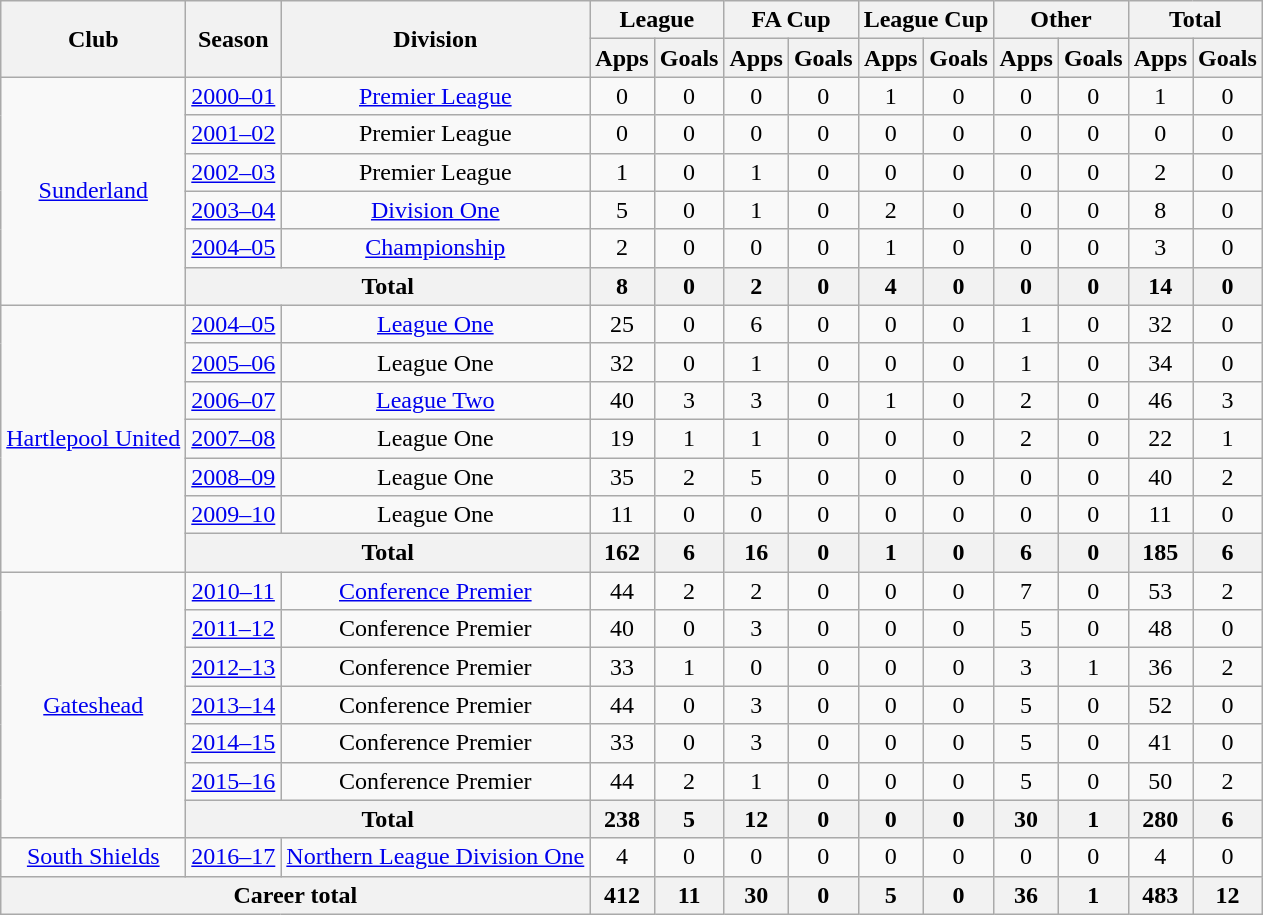<table class="wikitable" style="text-align: center;">
<tr>
<th rowspan="2">Club</th>
<th rowspan="2">Season</th>
<th rowspan="2">Division</th>
<th colspan="2">League</th>
<th colspan="2">FA Cup</th>
<th colspan="2">League Cup</th>
<th colspan="2">Other</th>
<th colspan="2">Total</th>
</tr>
<tr>
<th>Apps</th>
<th>Goals</th>
<th>Apps</th>
<th>Goals</th>
<th>Apps</th>
<th>Goals</th>
<th>Apps</th>
<th>Goals</th>
<th>Apps</th>
<th>Goals</th>
</tr>
<tr>
<td rowspan="6"><a href='#'>Sunderland</a></td>
<td><a href='#'>2000–01</a></td>
<td><a href='#'>Premier League</a></td>
<td>0</td>
<td>0</td>
<td>0</td>
<td>0</td>
<td>1</td>
<td>0</td>
<td>0</td>
<td>0</td>
<td>1</td>
<td>0</td>
</tr>
<tr>
<td><a href='#'>2001–02</a></td>
<td>Premier League</td>
<td>0</td>
<td>0</td>
<td>0</td>
<td>0</td>
<td>0</td>
<td>0</td>
<td>0</td>
<td>0</td>
<td>0</td>
<td>0</td>
</tr>
<tr>
<td><a href='#'>2002–03</a></td>
<td>Premier League</td>
<td>1</td>
<td>0</td>
<td>1</td>
<td>0</td>
<td>0</td>
<td>0</td>
<td>0</td>
<td>0</td>
<td>2</td>
<td>0</td>
</tr>
<tr>
<td><a href='#'>2003–04</a></td>
<td><a href='#'>Division One</a></td>
<td>5</td>
<td>0</td>
<td>1</td>
<td>0</td>
<td>2</td>
<td>0</td>
<td>0</td>
<td>0</td>
<td>8</td>
<td>0</td>
</tr>
<tr>
<td><a href='#'>2004–05</a></td>
<td><a href='#'>Championship</a></td>
<td>2</td>
<td>0</td>
<td>0</td>
<td>0</td>
<td>1</td>
<td>0</td>
<td>0</td>
<td>0</td>
<td>3</td>
<td>0</td>
</tr>
<tr>
<th colspan="2">Total</th>
<th>8</th>
<th>0</th>
<th>2</th>
<th>0</th>
<th>4</th>
<th>0</th>
<th>0</th>
<th>0</th>
<th>14</th>
<th>0</th>
</tr>
<tr>
<td rowspan="7"><a href='#'>Hartlepool United</a></td>
<td><a href='#'>2004–05</a></td>
<td><a href='#'>League One</a></td>
<td>25</td>
<td>0</td>
<td>6</td>
<td>0</td>
<td>0</td>
<td>0</td>
<td>1</td>
<td>0</td>
<td>32</td>
<td>0</td>
</tr>
<tr>
<td><a href='#'>2005–06</a></td>
<td>League One</td>
<td>32</td>
<td>0</td>
<td>1</td>
<td>0</td>
<td>0</td>
<td>0</td>
<td>1</td>
<td>0</td>
<td>34</td>
<td>0</td>
</tr>
<tr>
<td><a href='#'>2006–07</a></td>
<td><a href='#'>League Two</a></td>
<td>40</td>
<td>3</td>
<td>3</td>
<td>0</td>
<td>1</td>
<td>0</td>
<td>2</td>
<td>0</td>
<td>46</td>
<td>3</td>
</tr>
<tr>
<td><a href='#'>2007–08</a></td>
<td>League One</td>
<td>19</td>
<td>1</td>
<td>1</td>
<td>0</td>
<td>0</td>
<td>0</td>
<td>2</td>
<td>0</td>
<td>22</td>
<td>1</td>
</tr>
<tr>
<td><a href='#'>2008–09</a></td>
<td>League One</td>
<td>35</td>
<td>2</td>
<td>5</td>
<td>0</td>
<td>0</td>
<td>0</td>
<td>0</td>
<td>0</td>
<td>40</td>
<td>2</td>
</tr>
<tr>
<td><a href='#'>2009–10</a></td>
<td>League One</td>
<td>11</td>
<td>0</td>
<td>0</td>
<td>0</td>
<td>0</td>
<td>0</td>
<td>0</td>
<td>0</td>
<td>11</td>
<td>0</td>
</tr>
<tr>
<th colspan="2">Total</th>
<th>162</th>
<th>6</th>
<th>16</th>
<th>0</th>
<th>1</th>
<th>0</th>
<th>6</th>
<th>0</th>
<th>185</th>
<th>6</th>
</tr>
<tr>
<td rowspan="7"><a href='#'>Gateshead</a></td>
<td><a href='#'>2010–11</a></td>
<td><a href='#'>Conference Premier</a></td>
<td>44</td>
<td>2</td>
<td>2</td>
<td>0</td>
<td>0</td>
<td>0</td>
<td>7</td>
<td>0</td>
<td>53</td>
<td>2</td>
</tr>
<tr>
<td><a href='#'>2011–12</a></td>
<td>Conference Premier</td>
<td>40</td>
<td>0</td>
<td>3</td>
<td>0</td>
<td>0</td>
<td>0</td>
<td>5</td>
<td>0</td>
<td>48</td>
<td>0</td>
</tr>
<tr>
<td><a href='#'>2012–13</a></td>
<td>Conference Premier</td>
<td>33</td>
<td>1</td>
<td>0</td>
<td>0</td>
<td>0</td>
<td>0</td>
<td>3</td>
<td>1</td>
<td>36</td>
<td>2</td>
</tr>
<tr>
<td><a href='#'>2013–14</a></td>
<td>Conference Premier</td>
<td>44</td>
<td>0</td>
<td>3</td>
<td>0</td>
<td>0</td>
<td>0</td>
<td>5</td>
<td>0</td>
<td>52</td>
<td>0</td>
</tr>
<tr>
<td><a href='#'>2014–15</a></td>
<td>Conference Premier</td>
<td>33</td>
<td>0</td>
<td>3</td>
<td>0</td>
<td>0</td>
<td>0</td>
<td>5</td>
<td>0</td>
<td>41</td>
<td>0</td>
</tr>
<tr>
<td><a href='#'>2015–16</a></td>
<td>Conference Premier</td>
<td>44</td>
<td>2</td>
<td>1</td>
<td>0</td>
<td>0</td>
<td>0</td>
<td>5</td>
<td>0</td>
<td>50</td>
<td>2</td>
</tr>
<tr>
<th colspan="2">Total</th>
<th>238</th>
<th>5</th>
<th>12</th>
<th>0</th>
<th>0</th>
<th>0</th>
<th>30</th>
<th>1</th>
<th>280</th>
<th>6</th>
</tr>
<tr>
<td><a href='#'>South Shields</a></td>
<td><a href='#'>2016–17</a></td>
<td><a href='#'>Northern League Division One</a></td>
<td>4</td>
<td>0</td>
<td>0</td>
<td>0</td>
<td>0</td>
<td>0</td>
<td>0</td>
<td>0</td>
<td>4</td>
<td>0</td>
</tr>
<tr>
<th colspan="3">Career total</th>
<th>412</th>
<th>11</th>
<th>30</th>
<th>0</th>
<th>5</th>
<th>0</th>
<th>36</th>
<th>1</th>
<th>483</th>
<th>12</th>
</tr>
</table>
